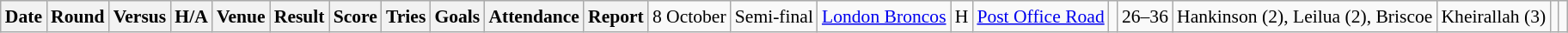<table class="wikitable defaultleft col2center col4center col7center col10right" style="font-size:90%;">
<tr>
<th>Date</th>
<th>Round</th>
<th>Versus</th>
<th>H/A</th>
<th>Venue</th>
<th>Result</th>
<th>Score</th>
<th>Tries</th>
<th>Goals</th>
<th>Attendance</th>
<th>Report</th>
<td>8 October</td>
<td>Semi-final</td>
<td> <a href='#'>London Broncos</a></td>
<td>H</td>
<td><a href='#'>Post Office Road</a></td>
<td></td>
<td>26–36</td>
<td>Hankinson (2), Leilua (2), Briscoe</td>
<td>Kheirallah (3)</td>
<td></td>
<td></td>
</tr>
</table>
